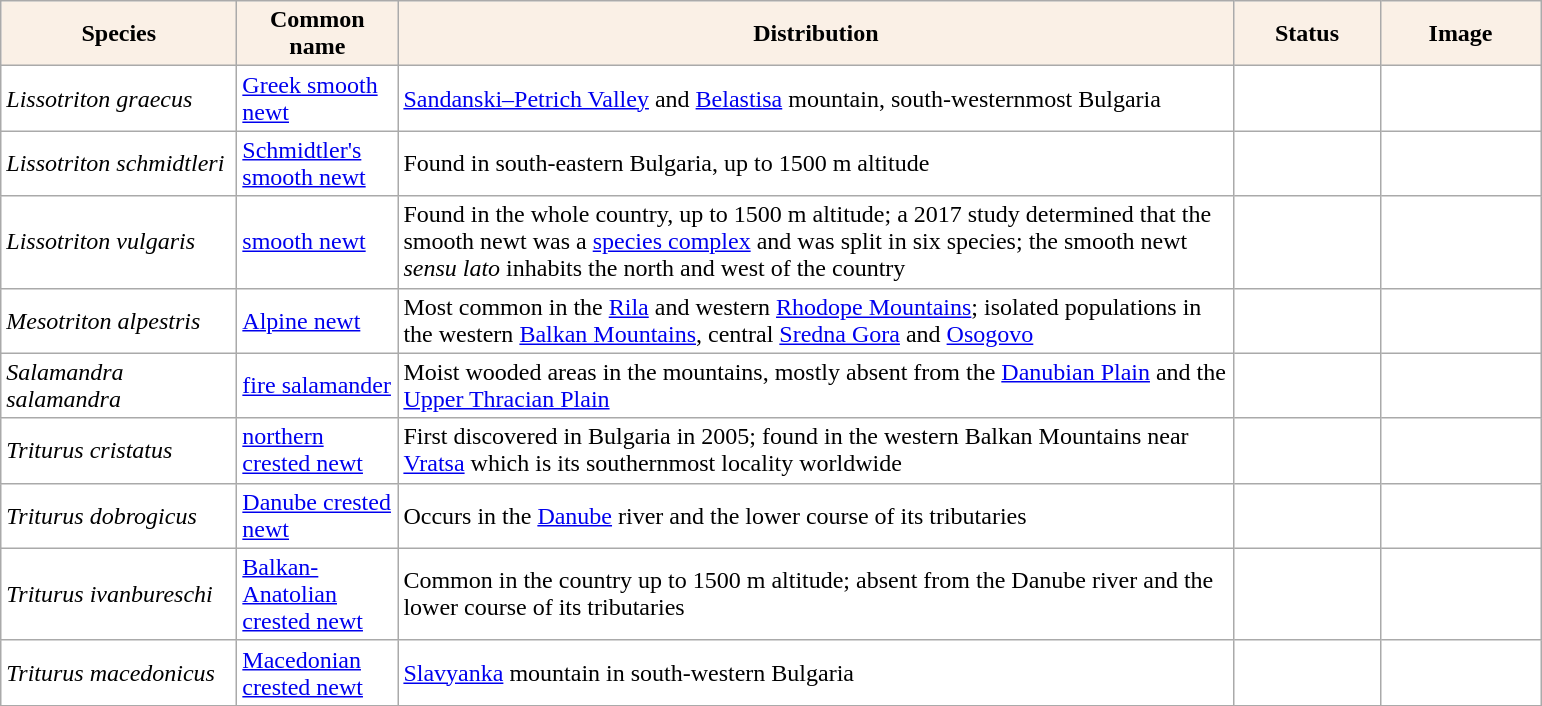<table class="sortable wikitable plainrowheaders" border="0" style="background:#ffffff" align="top" class="sortable wikitable">
<tr ->
<th scope="col" style="background-color:Linen; color:Black" width=150 px>Species</th>
<th scope="col" style="background-color:Linen; color:Black" width=100 px>Common name</th>
<th scope="col" style="background:Linen; color:Black" width=550 px>Distribution</th>
<th scope="col" style="background-color:Linen; color:Black" width=90 px>Status</th>
<th scope="col" style="background:Linen; color:Black" width=100 px>Image</th>
</tr>
<tr>
<td !scope="row" style="background:#ffffff"><em>Lissotriton graecus</em></td>
<td><a href='#'>Greek smooth newt</a></td>
<td><a href='#'>Sandanski–Petrich Valley</a> and <a href='#'>Belastisa</a> mountain, south-westernmost Bulgaria</td>
<td></td>
<td></td>
</tr>
<tr>
<td !scope="row" style="background:#ffffff"><em>Lissotriton schmidtleri</em></td>
<td><a href='#'>Schmidtler's smooth newt</a></td>
<td>Found in south-eastern Bulgaria, up to 1500 m altitude</td>
<td></td>
<td></td>
</tr>
<tr>
<td !scope="row" style="background:#ffffff"><em>Lissotriton vulgaris</em></td>
<td><a href='#'>smooth newt</a></td>
<td>Found in the whole country, up to 1500 m altitude; a 2017 study determined that the smooth newt was a <a href='#'>species complex</a> and was split in six species; the smooth newt <em>sensu lato</em> inhabits the north and west of the country</td>
<td></td>
<td></td>
</tr>
<tr>
<td !scope="row" style="background:#ffffff"><em>Mesotriton alpestris</em></td>
<td><a href='#'>Alpine newt</a></td>
<td>Most common in the <a href='#'>Rila</a> and western <a href='#'>Rhodope Mountains</a>; isolated populations in the western <a href='#'>Balkan Mountains</a>, central <a href='#'>Sredna Gora</a> and <a href='#'>Osogovo</a></td>
<td></td>
<td></td>
</tr>
<tr>
<td !scope="row" style="background:#ffffff"><em>Salamandra salamandra</em></td>
<td><a href='#'>fire salamander</a></td>
<td>Moist wooded areas in the mountains, mostly absent from the <a href='#'>Danubian Plain</a> and the <a href='#'>Upper Thracian Plain</a></td>
<td></td>
<td></td>
</tr>
<tr>
<td !scope="row" style="background:#ffffff"><em>Triturus cristatus</em></td>
<td><a href='#'>northern crested newt</a></td>
<td>First discovered in Bulgaria in 2005; found in the western Balkan Mountains near <a href='#'>Vratsa</a> which is its southernmost locality worldwide</td>
<td></td>
<td></td>
</tr>
<tr>
<td !scope="row" style="background:#ffffff"><em>Triturus dobrogicus</em></td>
<td><a href='#'>Danube crested newt</a></td>
<td>Occurs in the <a href='#'>Danube</a> river and the lower course of its tributaries</td>
<td></td>
<td></td>
</tr>
<tr>
<td !scope="row" style="background:#ffffff"><em>Triturus ivanbureschi</em></td>
<td><a href='#'>Balkan-Anatolian crested newt</a></td>
<td>Common in the country up to 1500 m altitude; absent from the Danube river and the lower course of its tributaries</td>
<td></td>
<td></td>
</tr>
<tr>
<td !scope="row" style="background:#ffffff"><em>Triturus macedonicus</em></td>
<td><a href='#'>Macedonian crested newt</a></td>
<td><a href='#'>Slavyanka</a> mountain in south-western Bulgaria</td>
<td></td>
<td></td>
</tr>
<tr>
</tr>
</table>
